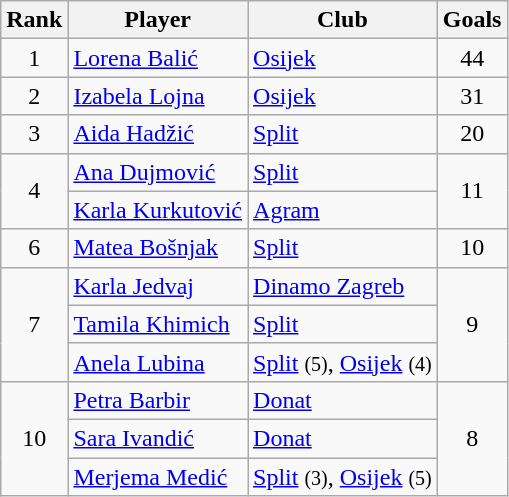<table class="wikitable" style="text-align:center">
<tr>
<th>Rank</th>
<th>Player</th>
<th>Club</th>
<th>Goals</th>
</tr>
<tr>
<td rowspan=1>1</td>
<td align="left"> <a href='#'>Lorena Balić</a></td>
<td align="left"><a href='#'>Osijek</a></td>
<td rowspan=1>44</td>
</tr>
<tr>
<td rowspan=1>2</td>
<td align="left"> <a href='#'>Izabela Lojna</a></td>
<td align="left"><a href='#'>Osijek</a></td>
<td rowspan=1>31</td>
</tr>
<tr>
<td rowspan=1>3</td>
<td align="left"> <a href='#'>Aida Hadžić</a></td>
<td align="left"><a href='#'>Split</a></td>
<td rowspan=1>20</td>
</tr>
<tr>
<td rowspan=2>4</td>
<td align="left"> <a href='#'>Ana Dujmović</a></td>
<td align="left"><a href='#'>Split</a></td>
<td rowspan=2>11</td>
</tr>
<tr>
<td align="left"> <a href='#'>Karla Kurkutović</a></td>
<td align="left"><a href='#'>Agram</a></td>
</tr>
<tr>
<td rowspan=1>6</td>
<td align="left"> <a href='#'>Matea Bošnjak</a></td>
<td align="left"><a href='#'>Split</a></td>
<td rowspan=1>10</td>
</tr>
<tr>
<td rowspan=3>7</td>
<td align="left"> <a href='#'>Karla Jedvaj</a></td>
<td align="left"><a href='#'>Dinamo Zagreb</a></td>
<td rowspan=3>9</td>
</tr>
<tr>
<td align="left"> <a href='#'>Tamila Khimich</a></td>
<td align="left"><a href='#'>Split</a></td>
</tr>
<tr>
<td align="left"> <a href='#'>Anela Lubina</a></td>
<td align="left"><a href='#'>Split</a> <small>(5)</small>, <a href='#'>Osijek</a> <small>(4)</small></td>
</tr>
<tr>
<td rowspan=3>10</td>
<td align="left"> <a href='#'>Petra Barbir</a></td>
<td align="left"><a href='#'>Donat</a></td>
<td rowspan=3>8</td>
</tr>
<tr>
<td align="left"> <a href='#'>Sara Ivandić</a></td>
<td align="left"><a href='#'>Donat</a></td>
</tr>
<tr>
<td align="left"> <a href='#'>Merjema Medić</a></td>
<td align="left"><a href='#'>Split</a> <small>(3)</small>, <a href='#'>Osijek</a> <small>(5)</small></td>
</tr>
</table>
